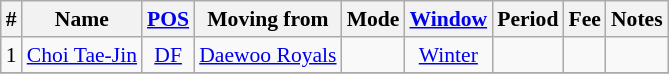<table class="wikitable sortable" style="text-align: center; font-size:90%;">
<tr>
<th>#</th>
<th>Name</th>
<th><a href='#'>POS</a></th>
<th>Moving from</th>
<th>Mode</th>
<th><a href='#'>Window</a></th>
<th>Period</th>
<th>Fee</th>
<th>Notes</th>
</tr>
<tr>
<td>1</td>
<td align=left> <a href='#'>Choi Tae-Jin</a></td>
<td><a href='#'>DF</a></td>
<td align=left> <a href='#'>Daewoo Royals</a></td>
<td></td>
<td><a href='#'>Winter</a></td>
<td></td>
<td></td>
<td></td>
</tr>
<tr>
</tr>
</table>
